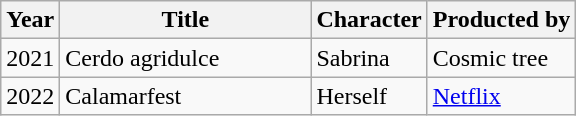<table class="wikitable">
<tr>
<th rowspan="1" scope="col" style="width:1em;">Year</th>
<th rowspan="1" scope="col" style="width:10em;">Title</th>
<th rowspan="1" scope="col">Character</th>
<th rowspan="1" scope="col">Producted by</th>
</tr>
<tr>
<td>2021</td>
<td>Cerdo agridulce</td>
<td>Sabrina</td>
<td>Cosmic tree</td>
</tr>
<tr>
<td>2022</td>
<td>Calamarfest</td>
<td>Herself</td>
<td><a href='#'>Netflix</a></td>
</tr>
</table>
